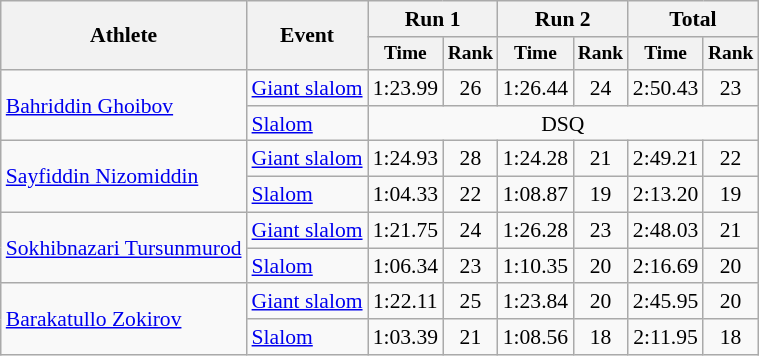<table class="wikitable" style="font-size:90%">
<tr>
<th rowspan=2>Athlete</th>
<th rowspan=2>Event</th>
<th colspan=2>Run 1</th>
<th colspan=2>Run 2</th>
<th colspan=2>Total</th>
</tr>
<tr style="font-size:90%">
<th>Time</th>
<th>Rank</th>
<th>Time</th>
<th>Rank</th>
<th>Time</th>
<th>Rank</th>
</tr>
<tr align=center>
<td align=left rowspan=2><a href='#'>Bahriddin Ghoibov</a></td>
<td align=left><a href='#'>Giant slalom</a></td>
<td>1:23.99</td>
<td>26</td>
<td>1:26.44</td>
<td>24</td>
<td>2:50.43</td>
<td>23</td>
</tr>
<tr align=center>
<td align=left><a href='#'>Slalom</a></td>
<td colspan=6>DSQ</td>
</tr>
<tr align=center>
<td align=left rowspan=2><a href='#'>Sayfiddin Nizomiddin</a></td>
<td align=left><a href='#'>Giant slalom</a></td>
<td>1:24.93</td>
<td>28</td>
<td>1:24.28</td>
<td>21</td>
<td>2:49.21</td>
<td>22</td>
</tr>
<tr align=center>
<td align=left><a href='#'>Slalom</a></td>
<td>1:04.33</td>
<td>22</td>
<td>1:08.87</td>
<td>19</td>
<td>2:13.20</td>
<td>19</td>
</tr>
<tr align=center>
<td align=left rowspan=2><a href='#'>Sokhibnazari Tursunmurod</a></td>
<td align=left><a href='#'>Giant slalom</a></td>
<td>1:21.75</td>
<td>24</td>
<td>1:26.28</td>
<td>23</td>
<td>2:48.03</td>
<td>21</td>
</tr>
<tr align=center>
<td align=left><a href='#'>Slalom</a></td>
<td>1:06.34</td>
<td>23</td>
<td>1:10.35</td>
<td>20</td>
<td>2:16.69</td>
<td>20</td>
</tr>
<tr align=center>
<td align=left rowspan=2><a href='#'>Barakatullo Zokirov</a></td>
<td align=left><a href='#'>Giant slalom</a></td>
<td>1:22.11</td>
<td>25</td>
<td>1:23.84</td>
<td>20</td>
<td>2:45.95</td>
<td>20</td>
</tr>
<tr align=center>
<td align=left><a href='#'>Slalom</a></td>
<td>1:03.39</td>
<td>21</td>
<td>1:08.56</td>
<td>18</td>
<td>2:11.95</td>
<td>18</td>
</tr>
</table>
